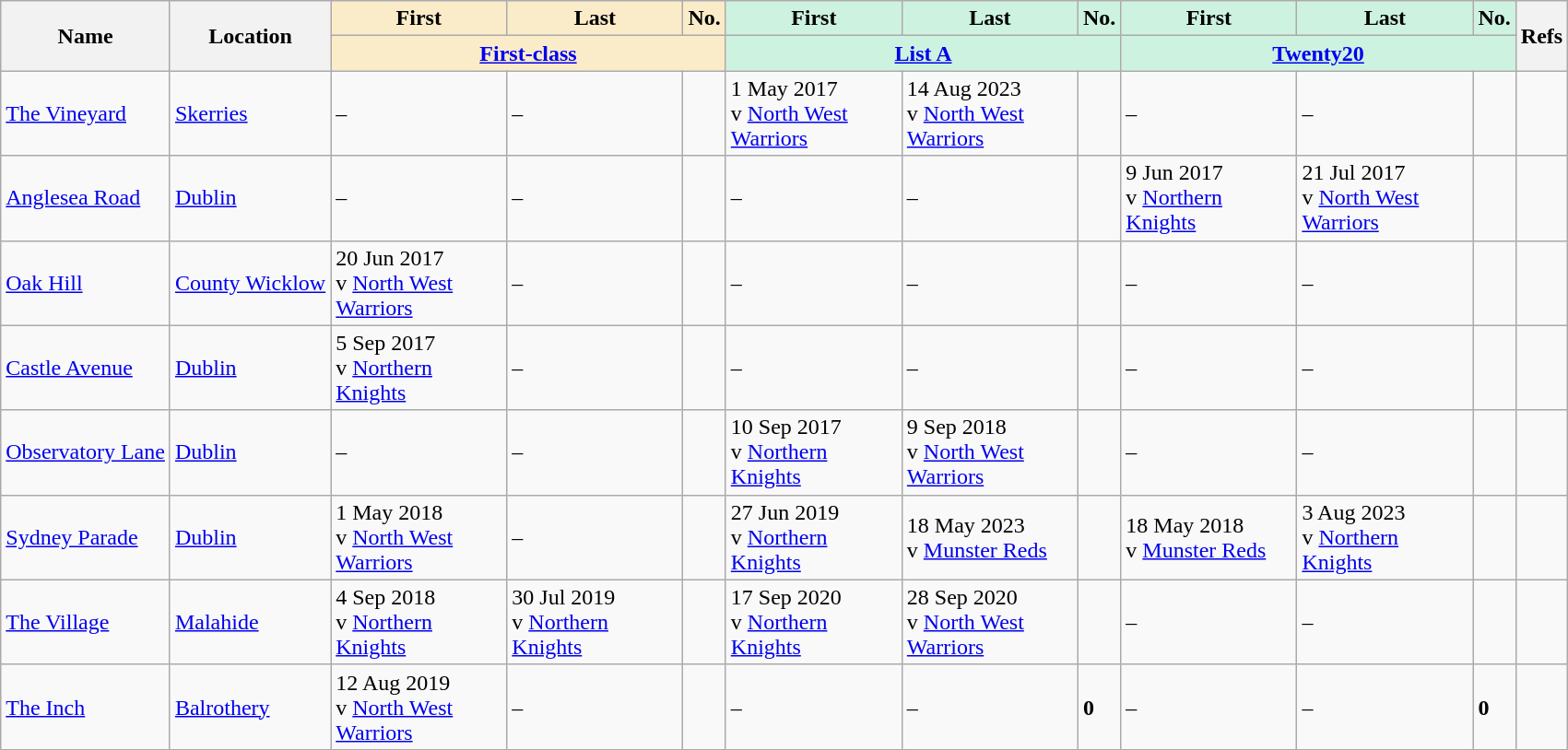<table class="wikitable sortable">
<tr>
<th rowspan="2">Name</th>
<th rowspan="2">Location</th>
<th width="120" class="unsortable" style="background:#faecc8">First</th>
<th width="120" class="unsortable" style="background:#faecc8">Last</th>
<th style="background:#faecc8">No.</th>
<th width="120" class="unsortable" style="background:#cef2e0">First</th>
<th width="120" class="unsortable" style="background:#cef2e0">Last</th>
<th style="background:#cef2e0">No.</th>
<th width="120" class="unsortable" style="background:#cef2e0">First</th>
<th width="120" class="unsortable" style="background:#cef2e0">Last</th>
<th style="background:#cef2e0">No.</th>
<th rowspan="2" class="unsortable">Refs</th>
</tr>
<tr class="unsortable">
<th colspan="3" style="background:#faecc8"><a href='#'>First-class</a></th>
<th colspan="3" style="background:#cef2e0"><a href='#'>List A</a></th>
<th colspan="3" style="background:#cef2e0"><a href='#'>Twenty20</a></th>
</tr>
<tr>
<td><a href='#'>The Vineyard</a></td>
<td><a href='#'>Skerries</a></td>
<td>–</td>
<td>–</td>
<td><strong></strong></td>
<td>1 May 2017<br>v <a href='#'>North West Warriors</a></td>
<td>14 Aug 2023<br>v <a href='#'>North West Warriors</a></td>
<td><strong></strong></td>
<td>–</td>
<td>–</td>
<td><strong></strong></td>
<td></td>
</tr>
<tr>
<td><a href='#'>Anglesea Road</a></td>
<td><a href='#'>Dublin</a></td>
<td>–</td>
<td>–</td>
<td><strong></strong></td>
<td>–</td>
<td>–</td>
<td><strong></strong></td>
<td>9 Jun 2017<br>v <a href='#'>Northern Knights</a></td>
<td>21 Jul 2017<br>v <a href='#'>North West Warriors</a></td>
<td><strong></strong></td>
<td></td>
</tr>
<tr>
<td><a href='#'>Oak Hill</a></td>
<td><a href='#'>County Wicklow</a></td>
<td>20 Jun 2017<br>v <a href='#'>North West Warriors</a></td>
<td>–</td>
<td><strong></strong></td>
<td>–</td>
<td>–</td>
<td><strong></strong></td>
<td>–</td>
<td>–</td>
<td><strong></strong></td>
<td></td>
</tr>
<tr>
<td><a href='#'>Castle Avenue</a></td>
<td><a href='#'>Dublin</a></td>
<td>5 Sep 2017<br>v <a href='#'>Northern Knights</a></td>
<td>–</td>
<td><strong></strong></td>
<td>–</td>
<td>–</td>
<td><strong></strong></td>
<td>–</td>
<td>–</td>
<td><strong></strong></td>
<td></td>
</tr>
<tr>
<td><a href='#'>Observatory Lane</a></td>
<td><a href='#'>Dublin</a></td>
<td>–</td>
<td>–</td>
<td><strong></strong></td>
<td>10 Sep 2017<br>v <a href='#'>Northern Knights</a></td>
<td>9 Sep 2018<br>v <a href='#'>North West Warriors</a></td>
<td><strong></strong></td>
<td>–</td>
<td>–</td>
<td><strong></strong></td>
<td></td>
</tr>
<tr>
<td><a href='#'>Sydney Parade</a></td>
<td><a href='#'>Dublin</a></td>
<td>1 May 2018<br>v <a href='#'>North West Warriors</a></td>
<td>–</td>
<td><strong></strong></td>
<td>27 Jun 2019<br>v <a href='#'>Northern Knights</a></td>
<td>18 May 2023<br>v <a href='#'>Munster Reds</a></td>
<td><strong></strong></td>
<td>18 May 2018<br>v <a href='#'>Munster Reds</a></td>
<td>3 Aug 2023<br>v <a href='#'>Northern Knights</a></td>
<td><strong></strong></td>
<td></td>
</tr>
<tr>
<td><a href='#'>The Village</a><br></td>
<td><a href='#'>Malahide</a></td>
<td>4 Sep 2018<br>v <a href='#'>Northern Knights</a></td>
<td>30 Jul 2019<br>v <a href='#'>Northern Knights</a></td>
<td><strong></strong></td>
<td>17 Sep 2020<br>v <a href='#'>Northern Knights</a></td>
<td>28 Sep 2020<br>v <a href='#'>North West Warriors</a></td>
<td><strong></strong></td>
<td>–</td>
<td>–</td>
<td><strong></strong></td>
<td></td>
</tr>
<tr>
<td><a href='#'>The Inch</a></td>
<td><a href='#'>Balrothery</a></td>
<td>12 Aug 2019<br>v <a href='#'>North West Warriors</a></td>
<td>–</td>
<td><strong></strong></td>
<td>–</td>
<td>–</td>
<td><strong>0</strong></td>
<td>–</td>
<td>–</td>
<td><strong>0</strong></td>
<td></td>
</tr>
</table>
